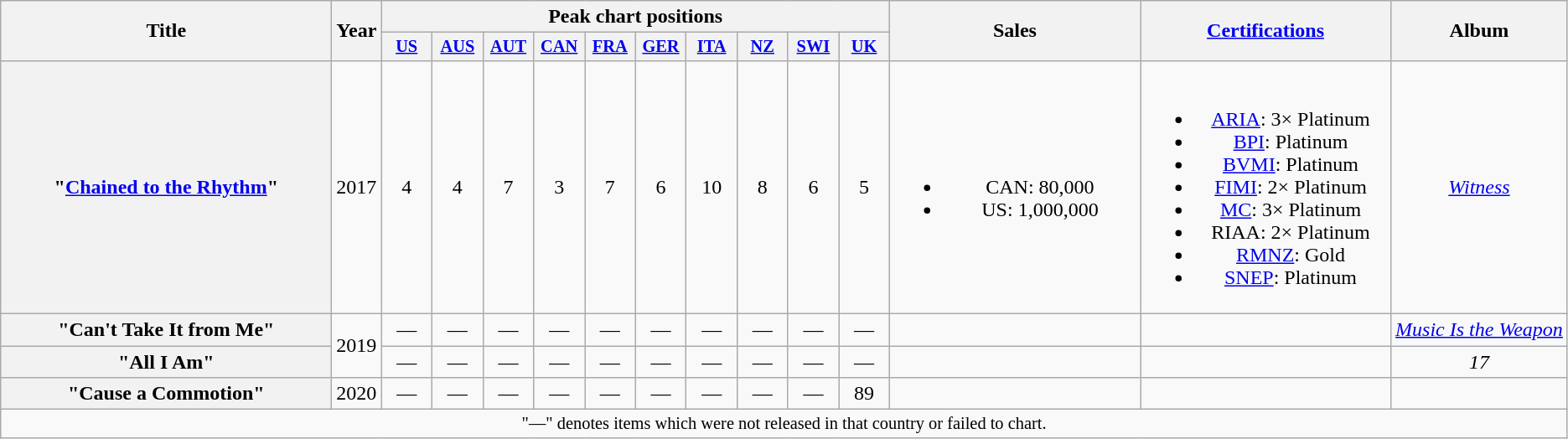<table class="wikitable plainrowheaders" style="text-align:center;">
<tr>
<th scope="col" rowspan="2" style="width:16em;">Title</th>
<th scope="col" rowspan="2">Year</th>
<th scope="col" colspan="10">Peak chart positions</th>
<th scope="col" rowspan="2" style="width:12em;">Sales</th>
<th scope="col" rowspan="2" style="width:12em;"><a href='#'>Certifications</a></th>
<th scope="col" rowspan="2">Album</th>
</tr>
<tr>
<th scope="col" style="width:2.5em; font-size:85%;"><a href='#'>US</a><br></th>
<th scope="col" style="width:2.5em; font-size:85%;"><a href='#'>AUS</a><br></th>
<th scope="col" style="width:2.5em; font-size:85%;"><a href='#'>AUT</a><br></th>
<th scope="col" style="width:2.5em; font-size:85%;"><a href='#'>CAN</a><br></th>
<th scope="col" style="width:2.5em; font-size:85%;"><a href='#'>FRA</a><br></th>
<th scope="col" style="width:2.5em; font-size:85%;"><a href='#'>GER</a><br></th>
<th scope="col" style="width:2.5em; font-size:85%;"><a href='#'>ITA</a> <br></th>
<th scope="col" style="width:2.5em; font-size:85%;"><a href='#'>NZ</a><br></th>
<th scope="col" style="width:2.5em; font-size:85%;"><a href='#'>SWI</a><br></th>
<th scope="col" style="width:2.5em; font-size:85%;"><a href='#'>UK</a><br></th>
</tr>
<tr>
<th scope="row">"<a href='#'>Chained to the Rhythm</a>"<br></th>
<td>2017</td>
<td>4</td>
<td>4</td>
<td>7</td>
<td>3</td>
<td>7</td>
<td>6</td>
<td>10</td>
<td>8</td>
<td>6</td>
<td>5</td>
<td><br><ul><li>CAN: 80,000</li><li>US: 1,000,000</li></ul></td>
<td><br><ul><li><a href='#'>ARIA</a>: 3× Platinum</li><li><a href='#'>BPI</a>: Platinum</li><li><a href='#'>BVMI</a>: Platinum</li><li><a href='#'>FIMI</a>: 2× Platinum</li><li><a href='#'>MC</a>: 3× Platinum</li><li>RIAA: 2× Platinum</li><li><a href='#'>RMNZ</a>: Gold</li><li><a href='#'>SNEP</a>: Platinum</li></ul></td>
<td><em><a href='#'>Witness</a></em></td>
</tr>
<tr>
<th scope="row">"Can't Take It from Me"<br></th>
<td rowspan="2">2019</td>
<td>—</td>
<td>—</td>
<td>—</td>
<td>—</td>
<td>—</td>
<td>—</td>
<td>—</td>
<td>—</td>
<td>—</td>
<td>—</td>
<td></td>
<td></td>
<td><em><a href='#'>Music Is the Weapon</a></em></td>
</tr>
<tr>
<th scope="row">"All I Am"<br></th>
<td>—</td>
<td>—</td>
<td>—</td>
<td>—</td>
<td>—</td>
<td>—</td>
<td>—</td>
<td>—</td>
<td>—</td>
<td>—</td>
<td></td>
<td></td>
<td><em>17</em></td>
</tr>
<tr>
<th scope="row">"Cause a Commotion"<br></th>
<td>2020</td>
<td>—</td>
<td>—</td>
<td>—</td>
<td>—</td>
<td>—</td>
<td>—</td>
<td>—</td>
<td>—</td>
<td>—</td>
<td>89</td>
<td></td>
<td></td>
<td></td>
</tr>
<tr>
<td colspan="15" style="font-size:85%;">"—" denotes items which were not released in that country or failed to chart.</td>
</tr>
</table>
